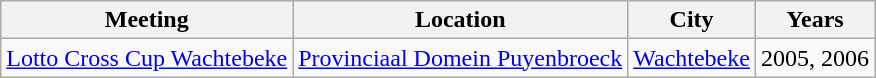<table class=wikitable>
<tr>
<th>Meeting</th>
<th>Location</th>
<th>City</th>
<th>Years</th>
</tr>
<tr>
<td><a href='#'>Lotto Cross Cup Wachtebeke</a></td>
<td><a href='#'>Provinciaal Domein Puyenbroeck</a></td>
<td><a href='#'>Wachtebeke</a></td>
<td>2005, 2006</td>
</tr>
</table>
